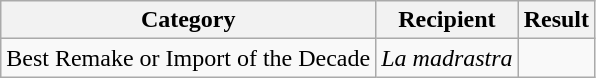<table class="wikitable">
<tr>
<th>Category</th>
<th>Recipient</th>
<th>Result</th>
</tr>
<tr>
<td>Best Remake or Import of the Decade</td>
<td><em>La madrastra</em></td>
<td></td>
</tr>
</table>
